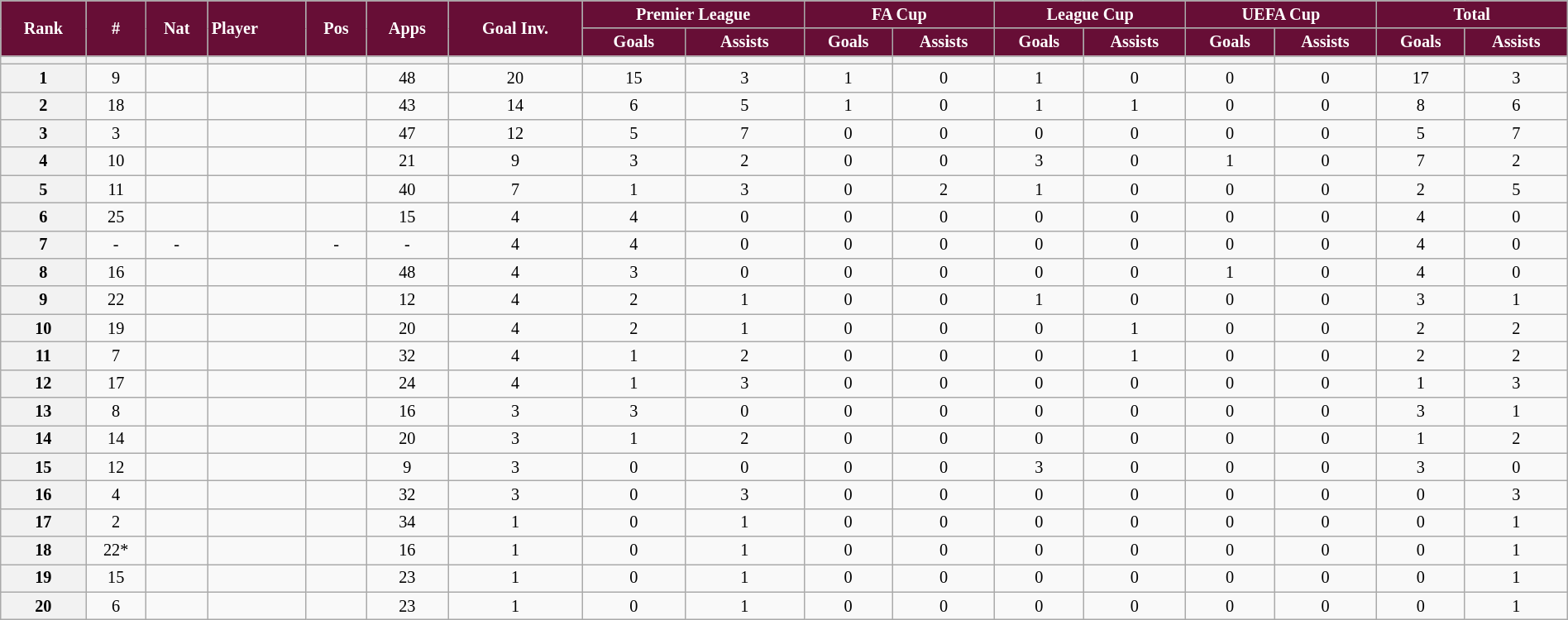<table class="wikitable sortable" style="text-align:center; font-size:84.5%; width:100%;">
<tr>
<th rowspan="2"; style="background:#670E36; color:#FFFFFF; text-align:center;">Rank</th>
<th rowspan="2"; style="background:#670E36; color:#FFFFFF; text-align:center;">#</th>
<th rowspan="2"; style="background:#670E36; color:#FFFFFF; text-align:center;">Nat</th>
<th rowspan="2"; style="background:#670E36; color:#FFFFFF; text-align:left;">Player</th>
<th rowspan="2"; style="background:#670E36; color:#FFFFFF; text-align:center;">Pos</th>
<th rowspan="2"; style="background:#670E36; color:#FFFFFF; text-align:center;">Apps</th>
<th rowspan="2"; style="background:#670E36; color:#FFFFFF; text-align:center;">Goal Inv.</th>
<th colspan="2"; style="background:#670E36; color:#FFFFFF; text-align:center;">Premier League</th>
<th colspan="2"; style="background:#670E36; color:#FFFFFF; text-align:center;">FA Cup</th>
<th colspan="2"; style="background:#670E36; color:#FFFFFF; text-align:center;">League Cup</th>
<th colspan="2"; style="background:#670E36; color:#FFFFFF; text-align:center;">UEFA Cup</th>
<th colspan="2"; style="background:#670E36; color:#FFFFFF; text-align:center;">Total</th>
</tr>
<tr>
<th style="background:#670E36; color:#FFFFFF; text-align:center;">Goals</th>
<th style="background:#670E36; color:#FFFFFF; text-align:center;">Assists</th>
<th style="background:#670E36; color:#FFFFFF; text-align:center;">Goals</th>
<th style="background:#670E36; color:#FFFFFF; text-align:center;">Assists</th>
<th style="background:#670E36; color:#FFFFFF; text-align:center;">Goals</th>
<th style="background:#670E36; color:#FFFFFF; text-align:center;">Assists</th>
<th style="background:#670E36; color:#FFFFFF; text-align:center;">Goals</th>
<th style="background:#670E36; color:#FFFFFF; text-align:center;">Assists</th>
<th style="background:#670E36; color:#FFFFFF; text-align:center;">Goals</th>
<th style="background:#670E36; color:#FFFFFF; text-align:center;">Assists</th>
</tr>
<tr>
<th></th>
<th></th>
<th></th>
<th></th>
<th></th>
<th></th>
<th></th>
<th></th>
<th></th>
<th></th>
<th></th>
<th></th>
<th></th>
<th></th>
<th></th>
<th></th>
<th></th>
</tr>
<tr>
<th>1</th>
<td>9</td>
<td></td>
<td style="text-align:left;"></td>
<td></td>
<td>48</td>
<td>20</td>
<td>15</td>
<td>3</td>
<td>1</td>
<td>0</td>
<td>1</td>
<td>0</td>
<td>0</td>
<td>0</td>
<td>17</td>
<td>3</td>
</tr>
<tr>
<th>2</th>
<td>18</td>
<td></td>
<td style="text-align:left;"></td>
<td></td>
<td>43</td>
<td>14</td>
<td>6</td>
<td>5</td>
<td>1</td>
<td>0</td>
<td>1</td>
<td>1</td>
<td>0</td>
<td>0</td>
<td>8</td>
<td>6</td>
</tr>
<tr>
<th>3</th>
<td>3</td>
<td></td>
<td style="text-align:left;"></td>
<td></td>
<td>47</td>
<td>12</td>
<td>5</td>
<td>7</td>
<td>0</td>
<td>0</td>
<td>0</td>
<td>0</td>
<td>0</td>
<td>0</td>
<td>5</td>
<td>7</td>
</tr>
<tr>
<th>4</th>
<td>10</td>
<td></td>
<td style="text-align:left;"></td>
<td></td>
<td>21</td>
<td>9</td>
<td>3</td>
<td>2</td>
<td>0</td>
<td>0</td>
<td>3</td>
<td>0</td>
<td>1</td>
<td>0</td>
<td>7</td>
<td>2</td>
</tr>
<tr>
<th>5</th>
<td>11</td>
<td></td>
<td style="text-align:left;"></td>
<td></td>
<td>40</td>
<td>7</td>
<td>1</td>
<td>3</td>
<td>0</td>
<td>2</td>
<td>1</td>
<td>0</td>
<td>0</td>
<td>0</td>
<td>2</td>
<td>5</td>
</tr>
<tr>
<th>6</th>
<td>25</td>
<td></td>
<td style="text-align:left;"></td>
<td></td>
<td>15</td>
<td>4</td>
<td>4</td>
<td>0</td>
<td>0</td>
<td>0</td>
<td>0</td>
<td>0</td>
<td>0</td>
<td>0</td>
<td>4</td>
<td>0</td>
</tr>
<tr>
<th>7</th>
<td>-</td>
<td>-</td>
<td style="text-align:left;"></td>
<td>-</td>
<td>-</td>
<td>4</td>
<td>4</td>
<td>0</td>
<td>0</td>
<td>0</td>
<td>0</td>
<td>0</td>
<td>0</td>
<td>0</td>
<td>4</td>
<td>0</td>
</tr>
<tr>
<th>8</th>
<td>16</td>
<td></td>
<td style="text-align:left;"></td>
<td></td>
<td>48</td>
<td>4</td>
<td>3</td>
<td>0</td>
<td>0</td>
<td>0</td>
<td>0</td>
<td>0</td>
<td>1</td>
<td>0</td>
<td>4</td>
<td>0</td>
</tr>
<tr>
<th>9</th>
<td>22</td>
<td></td>
<td style="text-align:left;"></td>
<td></td>
<td>12</td>
<td>4</td>
<td>2</td>
<td>1</td>
<td>0</td>
<td>0</td>
<td>1</td>
<td>0</td>
<td>0</td>
<td>0</td>
<td>3</td>
<td>1</td>
</tr>
<tr>
<th>10</th>
<td>19</td>
<td></td>
<td style="text-align:left;"></td>
<td></td>
<td>20</td>
<td>4</td>
<td>2</td>
<td>1</td>
<td>0</td>
<td>0</td>
<td>0</td>
<td>1</td>
<td>0</td>
<td>0</td>
<td>2</td>
<td>2</td>
</tr>
<tr>
<th>11</th>
<td>7</td>
<td></td>
<td style="text-align:left;"></td>
<td></td>
<td>32</td>
<td>4</td>
<td>1</td>
<td>2</td>
<td>0</td>
<td>0</td>
<td>0</td>
<td>1</td>
<td>0</td>
<td>0</td>
<td>2</td>
<td>2</td>
</tr>
<tr>
<th>12</th>
<td>17</td>
<td></td>
<td style="text-align:left;"></td>
<td></td>
<td>24</td>
<td>4</td>
<td>1</td>
<td>3</td>
<td>0</td>
<td>0</td>
<td>0</td>
<td>0</td>
<td>0</td>
<td>0</td>
<td>1</td>
<td>3</td>
</tr>
<tr>
<th>13</th>
<td>8</td>
<td></td>
<td style="text-align:left;"></td>
<td></td>
<td>16</td>
<td>3</td>
<td>3</td>
<td>0</td>
<td>0</td>
<td>0</td>
<td>0</td>
<td>0</td>
<td>0</td>
<td>0</td>
<td>3</td>
<td>1</td>
</tr>
<tr>
<th>14</th>
<td>14</td>
<td></td>
<td style="text-align:left;"></td>
<td></td>
<td>20</td>
<td>3</td>
<td>1</td>
<td>2</td>
<td>0</td>
<td>0</td>
<td>0</td>
<td>0</td>
<td>0</td>
<td>0</td>
<td>1</td>
<td>2</td>
</tr>
<tr>
<th>15</th>
<td>12</td>
<td></td>
<td style="text-align:left;"></td>
<td></td>
<td>9</td>
<td>3</td>
<td>0</td>
<td>0</td>
<td>0</td>
<td>0</td>
<td>3</td>
<td>0</td>
<td>0</td>
<td>0</td>
<td>3</td>
<td>0</td>
</tr>
<tr>
<th>16</th>
<td>4</td>
<td></td>
<td style="text-align:left;"></td>
<td></td>
<td>32</td>
<td>3</td>
<td>0</td>
<td>3</td>
<td>0</td>
<td>0</td>
<td>0</td>
<td>0</td>
<td>0</td>
<td>0</td>
<td>0</td>
<td>3</td>
</tr>
<tr>
<th>17</th>
<td>2</td>
<td></td>
<td style="text-align:left;"></td>
<td></td>
<td>34</td>
<td>1</td>
<td>0</td>
<td>1</td>
<td>0</td>
<td>0</td>
<td>0</td>
<td>0</td>
<td>0</td>
<td>0</td>
<td>0</td>
<td>1</td>
</tr>
<tr>
<th>18</th>
<td>22*</td>
<td></td>
<td style="text-align:left;"></td>
<td></td>
<td>16</td>
<td>1</td>
<td>0</td>
<td>1</td>
<td>0</td>
<td>0</td>
<td>0</td>
<td>0</td>
<td>0</td>
<td>0</td>
<td>0</td>
<td>1</td>
</tr>
<tr>
<th>19</th>
<td>15</td>
<td></td>
<td style="text-align:left;"></td>
<td></td>
<td>23</td>
<td>1</td>
<td>0</td>
<td>1</td>
<td>0</td>
<td>0</td>
<td>0</td>
<td>0</td>
<td>0</td>
<td>0</td>
<td>0</td>
<td>1</td>
</tr>
<tr>
<th>20</th>
<td>6</td>
<td></td>
<td style="text-align:left;"></td>
<td></td>
<td>23</td>
<td>1</td>
<td>0</td>
<td>1</td>
<td>0</td>
<td>0</td>
<td>0</td>
<td>0</td>
<td>0</td>
<td>0</td>
<td>0</td>
<td>1</td>
</tr>
</table>
